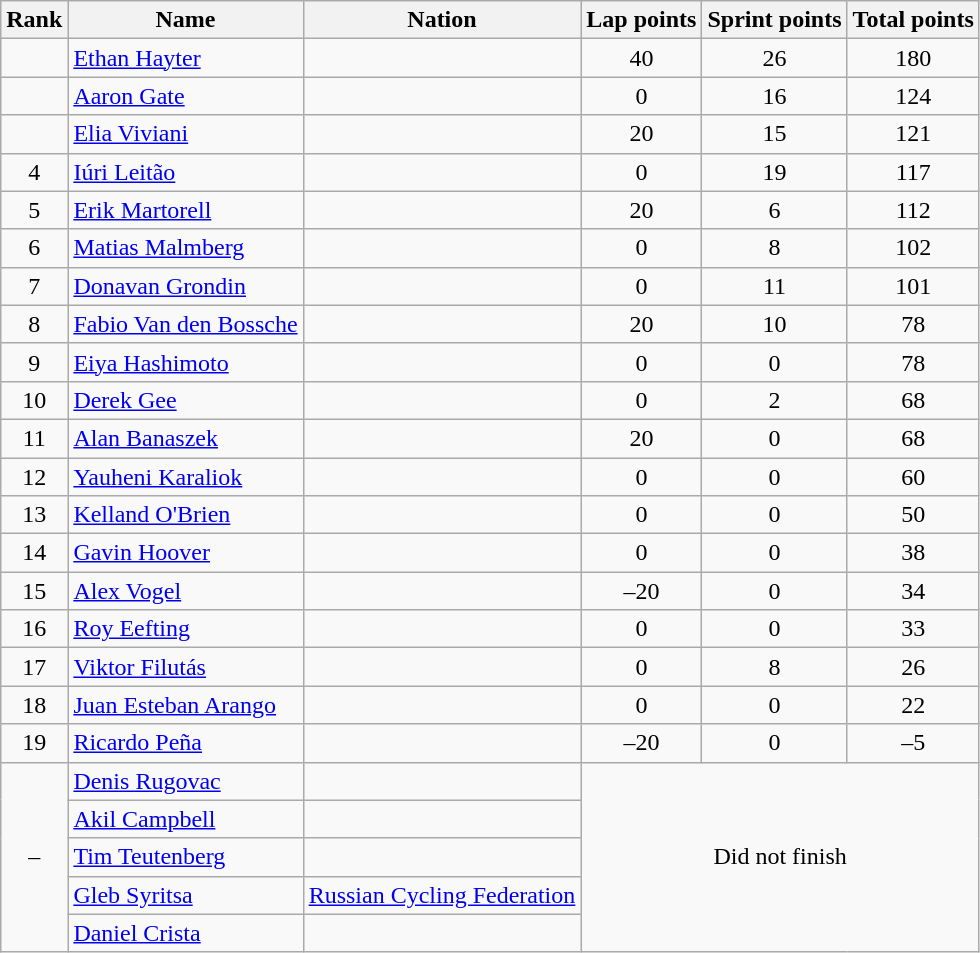<table class="wikitable sortable" style="text-align:center">
<tr>
<th>Rank</th>
<th>Name</th>
<th>Nation</th>
<th>Lap points</th>
<th>Sprint points</th>
<th>Total points</th>
</tr>
<tr>
<td></td>
<td align=left><a href='#'>Ethan Hayter</a></td>
<td align=left></td>
<td>40</td>
<td>26</td>
<td>180</td>
</tr>
<tr>
<td></td>
<td align=left><a href='#'>Aaron Gate</a></td>
<td align=left></td>
<td>0</td>
<td>16</td>
<td>124</td>
</tr>
<tr>
<td></td>
<td align=left><a href='#'>Elia Viviani</a></td>
<td align=left></td>
<td>20</td>
<td>15</td>
<td>121</td>
</tr>
<tr>
<td>4</td>
<td align=left><a href='#'>Iúri Leitão</a></td>
<td align=left></td>
<td>0</td>
<td>19</td>
<td>117</td>
</tr>
<tr>
<td>5</td>
<td align=left><a href='#'>Erik Martorell</a></td>
<td align=left></td>
<td>20</td>
<td>6</td>
<td>112</td>
</tr>
<tr>
<td>6</td>
<td align=left><a href='#'>Matias Malmberg</a></td>
<td align=left></td>
<td>0</td>
<td>8</td>
<td>102</td>
</tr>
<tr>
<td>7</td>
<td align=left><a href='#'>Donavan Grondin</a></td>
<td align=left></td>
<td>0</td>
<td>11</td>
<td>101</td>
</tr>
<tr>
<td>8</td>
<td align=left><a href='#'>Fabio Van den Bossche</a></td>
<td align=left></td>
<td>20</td>
<td>10</td>
<td>78</td>
</tr>
<tr>
<td>9</td>
<td align=left><a href='#'>Eiya Hashimoto</a></td>
<td align=left></td>
<td>0</td>
<td>0</td>
<td>78</td>
</tr>
<tr>
<td>10</td>
<td align=left><a href='#'>Derek Gee</a></td>
<td align=left></td>
<td>0</td>
<td>2</td>
<td>68</td>
</tr>
<tr>
<td>11</td>
<td align=left><a href='#'>Alan Banaszek</a></td>
<td align=left></td>
<td>20</td>
<td>0</td>
<td>68</td>
</tr>
<tr>
<td>12</td>
<td align=left><a href='#'>Yauheni Karaliok</a></td>
<td align=left></td>
<td>0</td>
<td>0</td>
<td>60</td>
</tr>
<tr>
<td>13</td>
<td align=left><a href='#'>Kelland O'Brien</a></td>
<td align=left></td>
<td>0</td>
<td>0</td>
<td>50</td>
</tr>
<tr>
<td>14</td>
<td align=left><a href='#'>Gavin Hoover</a></td>
<td align=left></td>
<td>0</td>
<td>0</td>
<td>38</td>
</tr>
<tr>
<td>15</td>
<td align=left><a href='#'>Alex Vogel</a></td>
<td align=left></td>
<td>–20</td>
<td>0</td>
<td>34</td>
</tr>
<tr>
<td>16</td>
<td align=left><a href='#'>Roy Eefting</a></td>
<td align=left></td>
<td>0</td>
<td>0</td>
<td>33</td>
</tr>
<tr>
<td>17</td>
<td align=left><a href='#'>Viktor Filutás</a></td>
<td align=left></td>
<td>0</td>
<td>8</td>
<td>26</td>
</tr>
<tr>
<td>18</td>
<td align=left><a href='#'>Juan Esteban Arango</a></td>
<td align=left></td>
<td>0</td>
<td>0</td>
<td>22</td>
</tr>
<tr>
<td>19</td>
<td align=left><a href='#'>Ricardo Peña</a></td>
<td align=left></td>
<td>–20</td>
<td>0</td>
<td>–5</td>
</tr>
<tr>
<td rowspan=5>–</td>
<td align=left><a href='#'>Denis Rugovac</a></td>
<td align=left></td>
<td rowspan=5 colspan=3>Did not finish</td>
</tr>
<tr>
<td align=left><a href='#'>Akil Campbell</a></td>
<td align=left></td>
</tr>
<tr>
<td align=left><a href='#'>Tim Teutenberg</a></td>
<td align=left></td>
</tr>
<tr>
<td align=left><a href='#'>Gleb Syritsa</a></td>
<td align=left><a href='#'>Russian Cycling Federation</a></td>
</tr>
<tr>
<td align=left><a href='#'>Daniel Crista</a></td>
<td align=left></td>
</tr>
</table>
